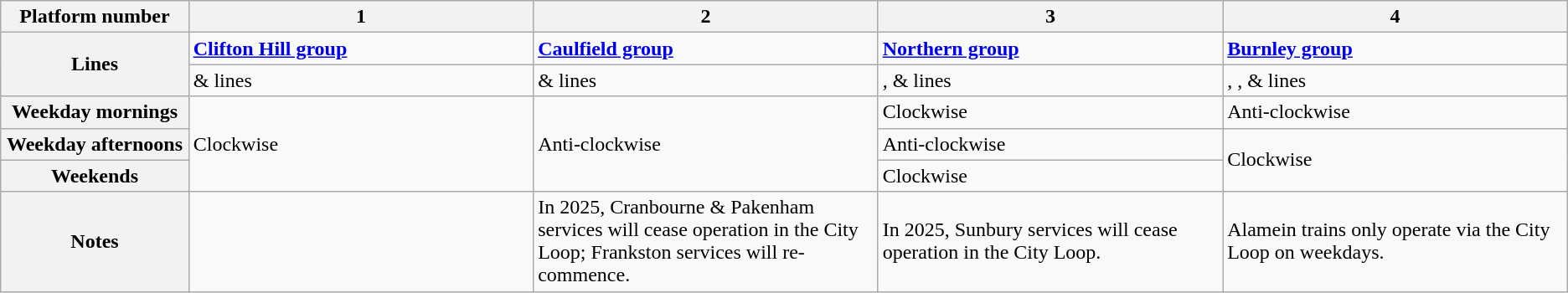<table class="wikitable">
<tr>
<th width="12%">Platform number</th>
<th width="22%">1</th>
<th width="22%">2</th>
<th width="22%">3</th>
<th width="22%">4</th>
</tr>
<tr>
<th rowspan="2">Lines</th>
<td><strong><a href='#'>Clifton Hill group</a></strong></td>
<td><strong><a href='#'>Caulfield group</a></strong></td>
<td><strong><a href='#'>Northern group</a></strong></td>
<td><strong><a href='#'>Burnley group</a></strong></td>
</tr>
<tr>
<td> &  lines</td>
<td> &  lines</td>
<td>,  &  lines</td>
<td>, ,  &  lines</td>
</tr>
<tr>
<th>Weekday mornings</th>
<td rowspan="3">Clockwise</td>
<td rowspan="3">Anti-clockwise</td>
<td>Clockwise</td>
<td>Anti-clockwise</td>
</tr>
<tr>
<th>Weekday afternoons</th>
<td>Anti-clockwise</td>
<td rowspan="2">Clockwise</td>
</tr>
<tr>
<th>Weekends</th>
<td>Clockwise</td>
</tr>
<tr>
<th>Notes</th>
<td></td>
<td>In 2025, Cranbourne & Pakenham services will cease operation in the City Loop; Frankston services will re-commence.</td>
<td>In 2025, Sunbury services will cease operation in the City Loop.</td>
<td>Alamein trains only operate via the City Loop on weekdays.</td>
</tr>
</table>
